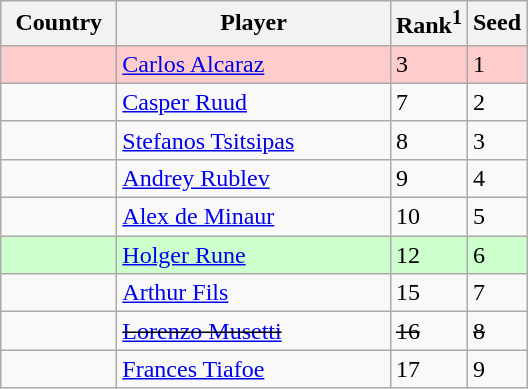<table class=wikitable>
<tr>
<th width="70">Country</th>
<th width="175">Player</th>
<th>Rank<sup>1</sup></th>
<th>Seed</th>
</tr>
<tr bgcolor=#fcc>
<td></td>
<td><a href='#'>Carlos Alcaraz</a></td>
<td>3</td>
<td>1</td>
</tr>
<tr>
<td></td>
<td><a href='#'>Casper Ruud</a></td>
<td>7</td>
<td>2</td>
</tr>
<tr>
<td></td>
<td><a href='#'>Stefanos Tsitsipas</a></td>
<td>8</td>
<td>3</td>
</tr>
<tr>
<td></td>
<td><a href='#'>Andrey Rublev</a></td>
<td>9</td>
<td>4</td>
</tr>
<tr>
<td></td>
<td><a href='#'>Alex de Minaur</a></td>
<td>10</td>
<td>5</td>
</tr>
<tr bgcolor=#cfc>
<td></td>
<td><a href='#'>Holger Rune</a></td>
<td>12</td>
<td>6</td>
</tr>
<tr>
<td></td>
<td><a href='#'>Arthur Fils</a></td>
<td>15</td>
<td>7</td>
</tr>
<tr>
<td><s></s></td>
<td><s><a href='#'>Lorenzo Musetti</a></s></td>
<td><s>16</s></td>
<td><s>8</s></td>
</tr>
<tr>
<td></td>
<td><a href='#'>Frances Tiafoe</a></td>
<td>17</td>
<td>9</td>
</tr>
</table>
